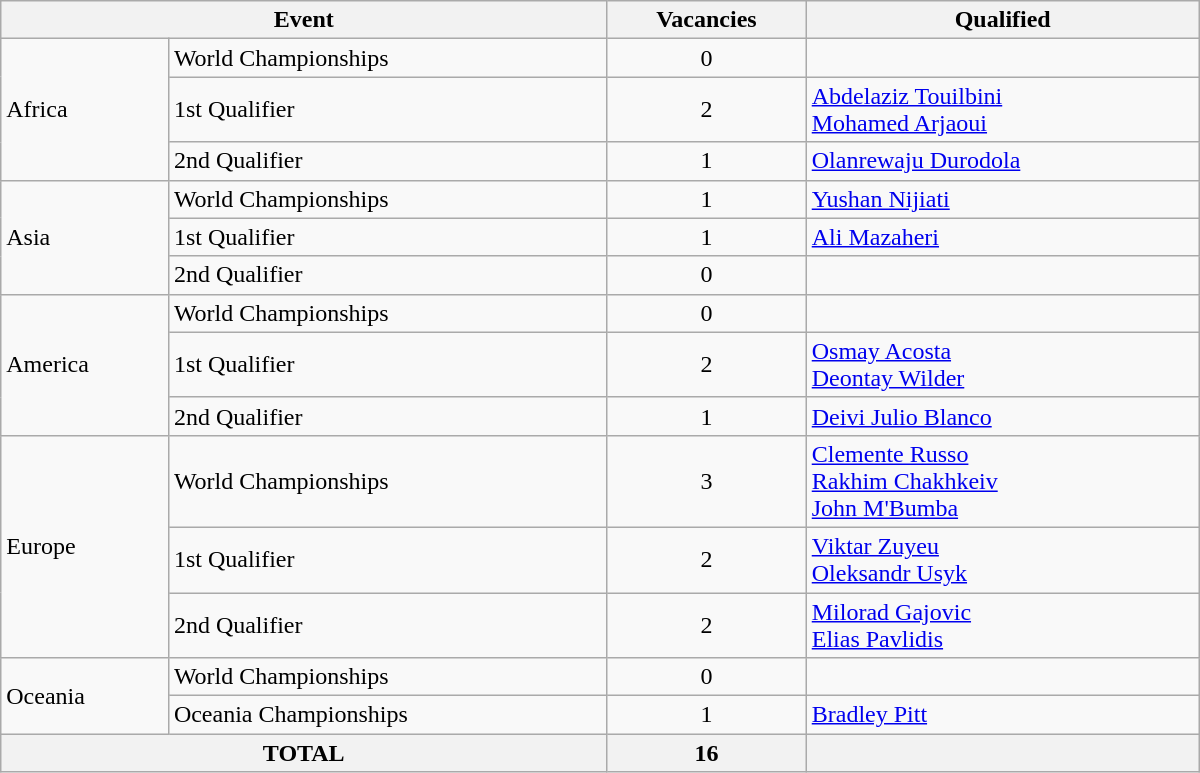<table class = "wikitable" width=800>
<tr>
<th colspan="2">Event</th>
<th>Vacancies</th>
<th>Qualified</th>
</tr>
<tr>
<td rowspan="3">Africa</td>
<td>World Championships</td>
<td align="center">0</td>
<td></td>
</tr>
<tr>
<td>1st Qualifier</td>
<td align="center">2</td>
<td> <a href='#'>Abdelaziz Touilbini</a><br> <a href='#'>Mohamed Arjaoui</a></td>
</tr>
<tr>
<td>2nd Qualifier</td>
<td align="center">1</td>
<td> <a href='#'>Olanrewaju Durodola</a></td>
</tr>
<tr>
<td rowspan="3">Asia</td>
<td>World Championships</td>
<td align="center">1</td>
<td> <a href='#'>Yushan Nijiati</a></td>
</tr>
<tr>
<td>1st Qualifier</td>
<td align="center">1</td>
<td> <a href='#'>Ali Mazaheri</a></td>
</tr>
<tr>
<td>2nd Qualifier</td>
<td align="center">0</td>
<td></td>
</tr>
<tr>
<td rowspan="3">America</td>
<td>World Championships</td>
<td align="center">0</td>
<td></td>
</tr>
<tr>
<td>1st Qualifier</td>
<td align="center">2</td>
<td> <a href='#'>Osmay Acosta</a> <br> <a href='#'>Deontay Wilder</a></td>
</tr>
<tr>
<td>2nd Qualifier</td>
<td align="center">1</td>
<td> <a href='#'>Deivi Julio Blanco</a></td>
</tr>
<tr>
<td rowspan="3">Europe</td>
<td>World Championships</td>
<td align="center">3</td>
<td> <a href='#'>Clemente Russo</a><br> <a href='#'>Rakhim Chakhkeiv</a><br> <a href='#'>John M'Bumba</a></td>
</tr>
<tr>
<td>1st Qualifier</td>
<td align="center">2</td>
<td> <a href='#'>Viktar Zuyeu</a> <br>  <a href='#'>Oleksandr Usyk</a></td>
</tr>
<tr>
<td>2nd Qualifier</td>
<td align="center">2</td>
<td> <a href='#'>Milorad Gajovic</a> <br>  <a href='#'>Elias Pavlidis</a></td>
</tr>
<tr>
<td rowspan="2">Oceania</td>
<td>World Championships</td>
<td align="center">0</td>
<td></td>
</tr>
<tr>
<td>Oceania Championships</td>
<td align="center">1</td>
<td> <a href='#'>Bradley Pitt</a></td>
</tr>
<tr>
<th colspan="2">TOTAL</th>
<th>16</th>
<th></th>
</tr>
</table>
